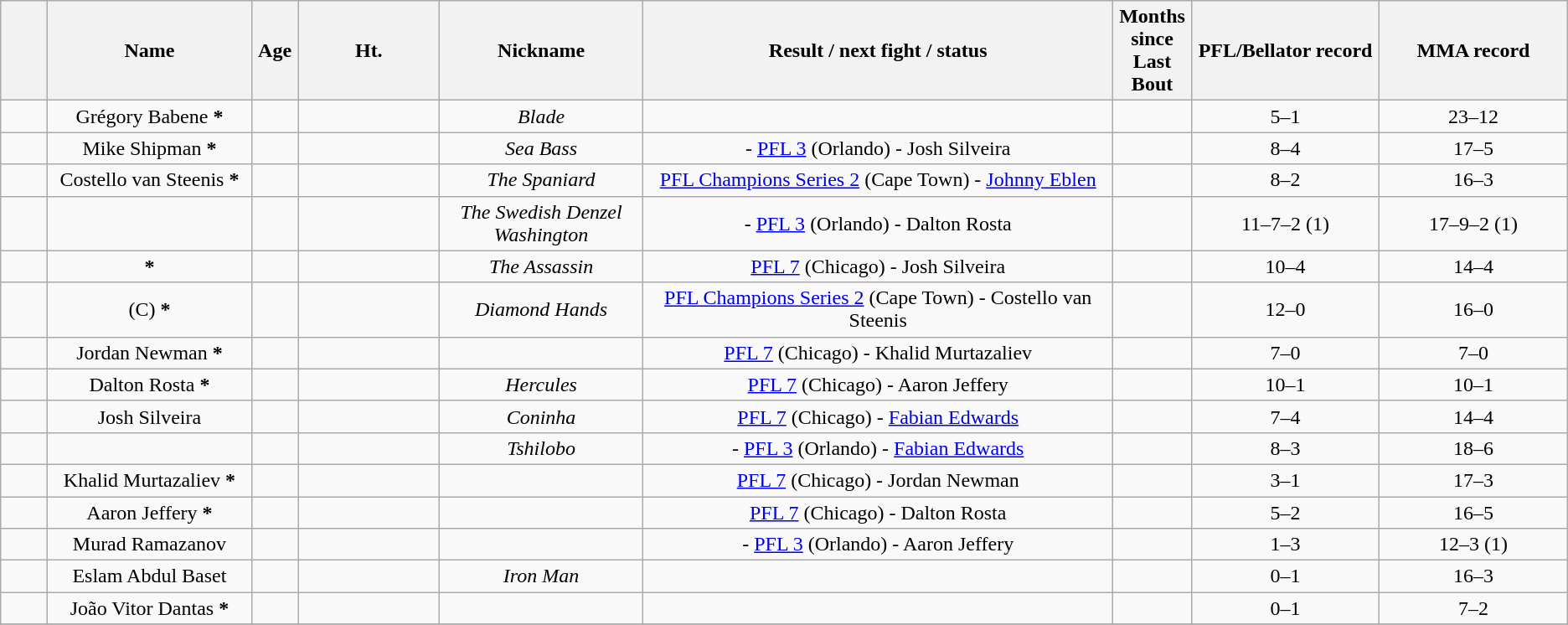<table class="wikitable sortable" style="text-align:center">
<tr>
<th width=3%></th>
<th width=13%>Name</th>
<th width=3%>Age</th>
<th width=9%>Ht.</th>
<th width=13%>Nickname</th>
<th width=30%>Result / next fight / status</th>
<th width=5%>Months since Last Bout</th>
<th width="12%">PFL/Bellator record</th>
<th width="12%">MMA record</th>
</tr>
<tr>
<td></td>
<td>Grégory Babene <strong>*</strong></td>
<td></td>
<td></td>
<td><em>Blade</em></td>
<td></td>
<td></td>
<td>5–1</td>
<td>23–12</td>
</tr>
<tr>
<td></td>
<td>Mike Shipman <strong>*</strong></td>
<td></td>
<td></td>
<td><em>Sea Bass</em></td>
<td> - <a href='#'>PFL 3</a> (Orlando) - Josh Silveira</td>
<td></td>
<td>8–4</td>
<td>17–5</td>
</tr>
<tr>
<td></td>
<td>Costello van Steenis <strong>*</strong></td>
<td></td>
<td></td>
<td><em>The Spaniard</em></td>
<td><a href='#'>PFL Champions Series 2</a> (Cape Town) - <a href='#'>Johnny Eblen</a></td>
<td></td>
<td>8–2</td>
<td>16–3</td>
</tr>
<tr>
<td></td>
<td></td>
<td></td>
<td></td>
<td><em>The Swedish Denzel Washington</em></td>
<td> - <a href='#'>PFL 3</a> (Orlando) - Dalton Rosta</td>
<td></td>
<td>11–7–2 (1)</td>
<td>17–9–2 (1)</td>
</tr>
<tr>
<td></td>
<td> <strong>*</strong></td>
<td></td>
<td></td>
<td><em>The Assassin</em></td>
<td><a href='#'>PFL 7</a> (Chicago) - Josh Silveira</td>
<td></td>
<td>10–4</td>
<td>14–4</td>
</tr>
<tr>
<td></td>
<td> (C) <strong>*</strong></td>
<td></td>
<td></td>
<td><em>Diamond Hands</em></td>
<td><a href='#'>PFL Champions Series 2</a> (Cape Town) - Costello van Steenis</td>
<td></td>
<td>12–0</td>
<td>16–0</td>
</tr>
<tr>
<td></td>
<td>Jordan Newman <strong>*</strong></td>
<td></td>
<td></td>
<td></td>
<td><a href='#'>PFL 7</a> (Chicago) - Khalid Murtazaliev</td>
<td></td>
<td>7–0</td>
<td>7–0</td>
</tr>
<tr>
<td></td>
<td>Dalton Rosta <strong>*</strong></td>
<td></td>
<td></td>
<td><em>Hercules</em></td>
<td><a href='#'>PFL 7</a> (Chicago) - Aaron Jeffery</td>
<td></td>
<td>10–1</td>
<td>10–1</td>
</tr>
<tr>
<td></td>
<td>Josh Silveira</td>
<td></td>
<td></td>
<td><em>Coninha</em></td>
<td><a href='#'>PFL 7</a> (Chicago) - <a href='#'>Fabian Edwards</a></td>
<td></td>
<td>7–4</td>
<td>14–4</td>
</tr>
<tr>
<td></td>
<td></td>
<td></td>
<td></td>
<td><em>Tshilobo</em></td>
<td> - <a href='#'>PFL 3</a> (Orlando) - <a href='#'>Fabian Edwards</a></td>
<td></td>
<td>8–3</td>
<td>18–6</td>
</tr>
<tr>
<td></td>
<td>Khalid Murtazaliev <strong>*</strong></td>
<td></td>
<td></td>
<td></td>
<td><a href='#'>PFL 7</a> (Chicago) - Jordan Newman</td>
<td></td>
<td>3–1</td>
<td>17–3</td>
</tr>
<tr>
<td></td>
<td>Aaron Jeffery <strong>*</strong></td>
<td></td>
<td></td>
<td></td>
<td><a href='#'>PFL 7</a> (Chicago) - Dalton Rosta</td>
<td></td>
<td>5–2</td>
<td>16–5</td>
</tr>
<tr>
<td></td>
<td>Murad Ramazanov</td>
<td></td>
<td></td>
<td></td>
<td> - <a href='#'>PFL 3</a> (Orlando) - Aaron Jeffery</td>
<td></td>
<td>1–3</td>
<td>12–3 (1)</td>
</tr>
<tr>
<td></td>
<td>Eslam Abdul Baset</td>
<td></td>
<td></td>
<td><em>Iron Man</em></td>
<td></td>
<td></td>
<td>0–1</td>
<td>16–3</td>
</tr>
<tr>
<td></td>
<td>João Vitor Dantas <strong>*</strong></td>
<td></td>
<td></td>
<td></td>
<td></td>
<td></td>
<td>0–1</td>
<td>7–2</td>
</tr>
<tr>
</tr>
</table>
